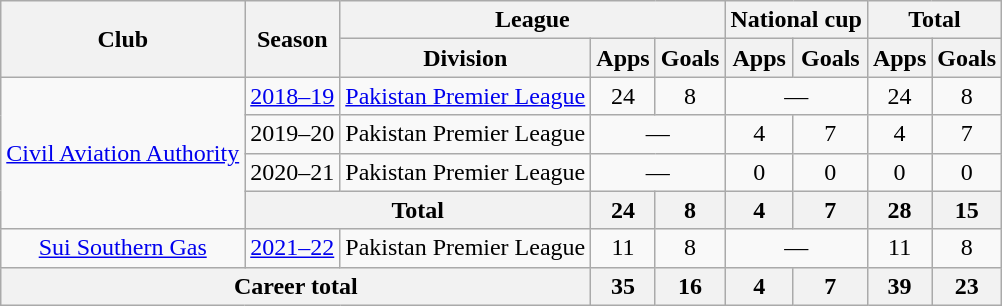<table class="wikitable" style="text-align:center">
<tr>
<th rowspan=2>Club</th>
<th rowspan=2>Season</th>
<th colspan=3>League</th>
<th colspan=2>National cup</th>
<th colspan=2>Total</th>
</tr>
<tr>
<th>Division</th>
<th>Apps</th>
<th>Goals</th>
<th>Apps</th>
<th>Goals</th>
<th>Apps</th>
<th>Goals</th>
</tr>
<tr>
<td rowspan=4><a href='#'>Civil Aviation Authority</a></td>
<td><a href='#'>2018–19</a></td>
<td><a href='#'>Pakistan Premier League</a></td>
<td>24</td>
<td>8</td>
<td colspan=2>—</td>
<td>24</td>
<td>8</td>
</tr>
<tr>
<td>2019–20</td>
<td>Pakistan Premier League</td>
<td colspan=2>—</td>
<td>4</td>
<td>7</td>
<td>4</td>
<td>7</td>
</tr>
<tr>
<td>2020–21</td>
<td>Pakistan Premier League</td>
<td colspan=2>—</td>
<td>0</td>
<td>0</td>
<td>0</td>
<td>0</td>
</tr>
<tr>
<th colspan=2>Total</th>
<th>24</th>
<th>8</th>
<th>4</th>
<th>7</th>
<th>28</th>
<th>15</th>
</tr>
<tr>
<td><a href='#'>Sui Southern Gas</a></td>
<td><a href='#'>2021–22</a></td>
<td>Pakistan Premier League</td>
<td>11</td>
<td>8</td>
<td colspan=2>—</td>
<td>11</td>
<td>8</td>
</tr>
<tr>
<th colspan=3>Career total</th>
<th>35</th>
<th>16</th>
<th>4</th>
<th>7</th>
<th>39</th>
<th>23</th>
</tr>
</table>
